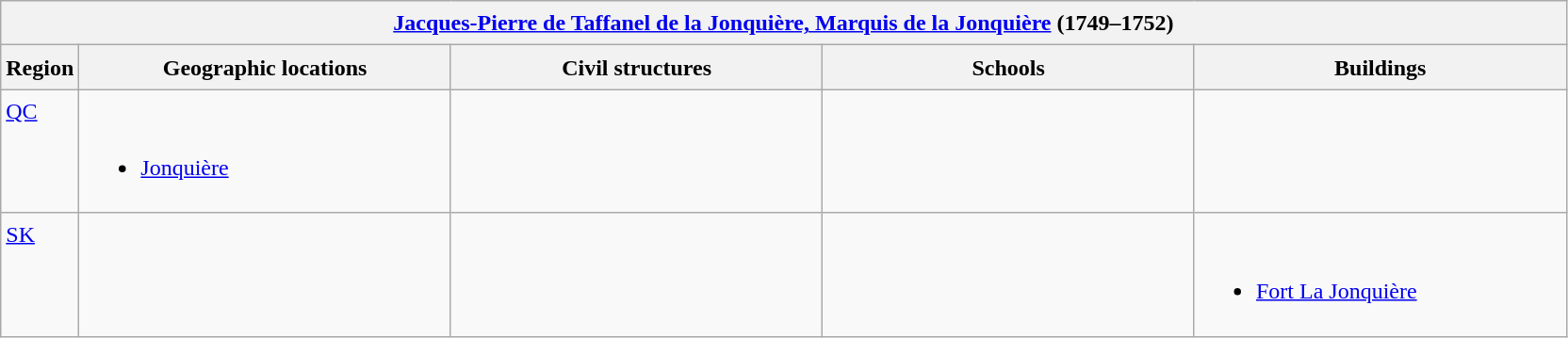<table class="wikitable" style="font-size:1.00em; line-height:1.5em;">
<tr>
<th colspan="5"> <a href='#'>Jacques-Pierre de Taffanel de la Jonquière, Marquis de la Jonquière</a> (1749–1752)</th>
</tr>
<tr>
<th width="5%">Region</th>
<th width="23.75%">Geographic locations</th>
<th width="23.75%">Civil structures</th>
<th width="23.75%">Schools</th>
<th width="23.75%">Buildings</th>
</tr>
<tr>
<td align=left valign=top> <a href='#'>QC</a></td>
<td align=left valign=top><br><ul><li><a href='#'>Jonquière</a></li></ul></td>
<td></td>
<td></td>
<td></td>
</tr>
<tr>
<td align=left valign=top> <a href='#'>SK</a></td>
<td></td>
<td></td>
<td></td>
<td align=left valign=top><br><ul><li><a href='#'>Fort La Jonquière</a></li></ul></td>
</tr>
</table>
